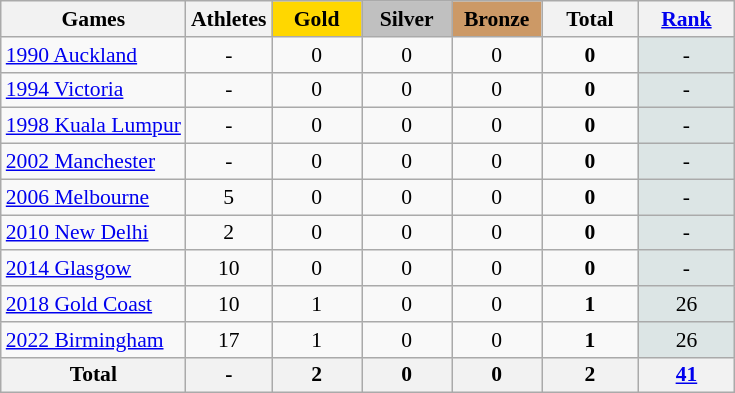<table class="wikitable" style="text-align:center; font-size:90%;">
<tr>
<th>Games</th>
<th>Athletes</th>
<td style="background:gold; width:3.7em; font-weight:bold;">Gold</td>
<td style="background:silver; width:3.7em; font-weight:bold;">Silver</td>
<td style="background:#cc9966; width:3.7em; font-weight:bold;">Bronze</td>
<th style="width:4em; font-weight:bold;">Total</th>
<th style="width:4em; font-weight:bold;"><a href='#'>Rank</a></th>
</tr>
<tr>
<td align=left> <a href='#'>1990 Auckland</a></td>
<td>-</td>
<td>0</td>
<td>0</td>
<td>0</td>
<td><strong>0</strong></td>
<td bgcolor=DCE5E5>-</td>
</tr>
<tr>
<td align=left> <a href='#'>1994 Victoria</a></td>
<td>-</td>
<td>0</td>
<td>0</td>
<td>0</td>
<td><strong>0</strong></td>
<td bgcolor=DCE5E5>-</td>
</tr>
<tr>
<td align=left> <a href='#'>1998 Kuala Lumpur</a></td>
<td>-</td>
<td>0</td>
<td>0</td>
<td>0</td>
<td><strong>0</strong></td>
<td bgcolor=DCE5E5>-</td>
</tr>
<tr>
<td align=left> <a href='#'>2002 Manchester</a></td>
<td>-</td>
<td>0</td>
<td>0</td>
<td>0</td>
<td><strong>0</strong></td>
<td bgcolor=DCE5E5>-</td>
</tr>
<tr>
<td align=left> <a href='#'>2006 Melbourne</a></td>
<td>5</td>
<td>0</td>
<td>0</td>
<td>0</td>
<td><strong>0</strong></td>
<td bgcolor=DCE5E5>-</td>
</tr>
<tr>
<td align=left> <a href='#'>2010 New Delhi</a></td>
<td>2</td>
<td>0</td>
<td>0</td>
<td>0</td>
<td><strong>0</strong></td>
<td bgcolor=DCE5E5>-</td>
</tr>
<tr>
<td align=left> <a href='#'>2014 Glasgow</a></td>
<td>10</td>
<td>0</td>
<td>0</td>
<td>0</td>
<td><strong>0</strong></td>
<td bgcolor=DCE5E5>-</td>
</tr>
<tr>
<td align=left> <a href='#'>2018 Gold Coast</a></td>
<td>10</td>
<td>1</td>
<td>0</td>
<td>0</td>
<td><strong>1</strong></td>
<td bgcolor=DCE5E5>26</td>
</tr>
<tr>
<td align=left> <a href='#'>2022 Birmingham</a></td>
<td>17</td>
<td>1</td>
<td>0</td>
<td>0</td>
<td><strong>1</strong></td>
<td bgcolor=DCE5E5>26</td>
</tr>
<tr>
<th>Total</th>
<th>-</th>
<th>2</th>
<th>0</th>
<th>0</th>
<th>2</th>
<th bgcolor=DCE5E5><a href='#'>41</a></th>
</tr>
</table>
